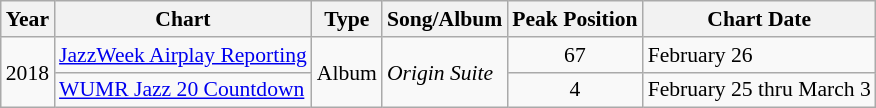<table class="wikitable" style="font-size: 90%;">
<tr>
<th>Year</th>
<th>Chart</th>
<th>Type</th>
<th>Song/Album</th>
<th>Peak Position</th>
<th>Chart Date</th>
</tr>
<tr>
<td rowspan="2">2018</td>
<td><a href='#'>JazzWeek Airplay Reporting</a></td>
<td rowspan="2">Album</td>
<td rowspan="2"><em>Origin Suite</em></td>
<td align="center">67</td>
<td>February 26</td>
</tr>
<tr>
<td><a href='#'>WUMR Jazz 20 Countdown</a></td>
<td align="center">4</td>
<td>February 25 thru March 3</td>
</tr>
</table>
